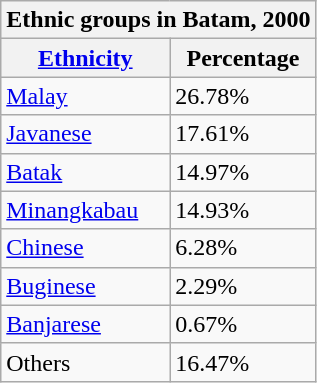<table class="wikitable">
<tr>
<th style="text-align:center;" colspan=2>Ethnic groups in Batam, 2000</th>
</tr>
<tr>
<th><a href='#'>Ethnicity</a></th>
<th>Percentage</th>
</tr>
<tr>
<td><a href='#'>Malay</a></td>
<td>26.78%</td>
</tr>
<tr>
<td><a href='#'>Javanese</a></td>
<td>17.61%</td>
</tr>
<tr>
<td><a href='#'>Batak</a></td>
<td>14.97%</td>
</tr>
<tr>
<td><a href='#'>Minangkabau</a></td>
<td>14.93%</td>
</tr>
<tr>
<td><a href='#'>Chinese</a></td>
<td>6.28%</td>
</tr>
<tr>
<td><a href='#'>Buginese</a></td>
<td>2.29%</td>
</tr>
<tr>
<td><a href='#'>Banjarese</a></td>
<td>0.67%</td>
</tr>
<tr>
<td>Others</td>
<td>16.47%</td>
</tr>
</table>
